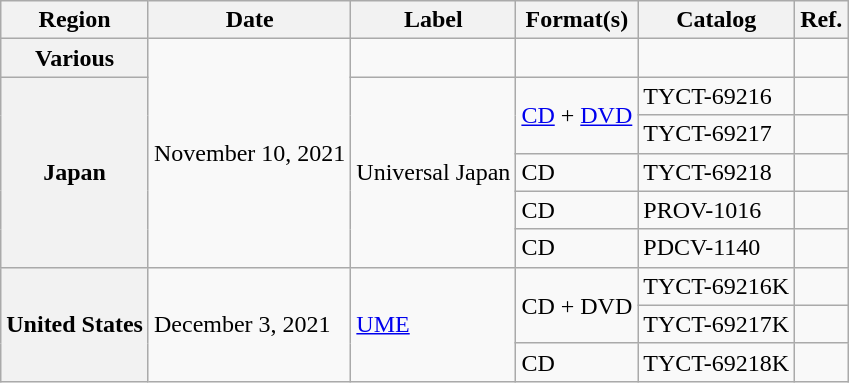<table class="wikitable plainrowheaders">
<tr>
<th row="col">Region</th>
<th row="col">Date</th>
<th row="col">Label</th>
<th row="col">Format(s)</th>
<th row="col">Catalog</th>
<th row="col">Ref.</th>
</tr>
<tr>
<th scope="row">Various</th>
<td rowspan="6">November 10, 2021</td>
<td></td>
<td></td>
<td></td>
<td align="center"></td>
</tr>
<tr>
<th scope="row" rowspan="5">Japan</th>
<td rowspan="5">Universal Japan</td>
<td rowspan="2"><a href='#'>CD</a> + <a href='#'>DVD</a></td>
<td>TYCT-69216</td>
<td align="center"></td>
</tr>
<tr>
<td>TYCT-69217</td>
<td align="center"></td>
</tr>
<tr>
<td>CD</td>
<td>TYCT-69218</td>
<td align="center"></td>
</tr>
<tr>
<td>CD </td>
<td>PROV-1016</td>
<td align="center"></td>
</tr>
<tr>
<td>CD </td>
<td>PDCV-1140</td>
<td align="center"></td>
</tr>
<tr>
<th scope="row" rowspan="3">United States</th>
<td rowspan="3">December 3, 2021</td>
<td rowspan="3"><a href='#'>UME</a></td>
<td rowspan="2">CD + DVD</td>
<td>TYCT-69216K</td>
<td align="center"></td>
</tr>
<tr>
<td>TYCT-69217K</td>
<td align="center"></td>
</tr>
<tr>
<td>CD</td>
<td>TYCT-69218K</td>
<td align="center"></td>
</tr>
</table>
